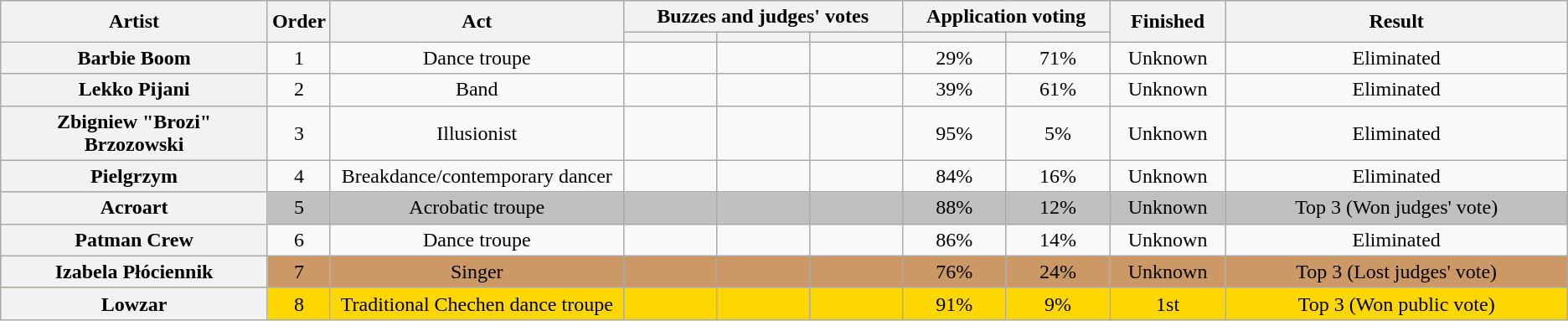<table class="wikitable plainrowheaders sortable" style="text-align:center;">
<tr>
<th scope="col" rowspan="2" class="unsortable" style="width:17em;">Artist</th>
<th scope="col" rowspan="2" style="width:1em;">Order</th>
<th scope="col" rowspan="2" class="unsortable" style="width:16em;">Act</th>
<th scope="col" colspan="3" class="unsortable" style="width:18em;">Buzzes and judges' votes</th>
<th scope="col" colspan="2" class="unsortable" style="width:10em;">Application voting</th>
<th scope="col" rowspan="2" style="width:6em;">Finished</th>
<th scope="col" rowspan="2" style="width:23em;">Result</th>
</tr>
<tr>
<th scope="col" style="width:6em;"></th>
<th scope="col" style="width:6em;"></th>
<th scope="col" style="width:6em;"></th>
<th scope="col" style="width:6em;"></th>
<th scope="col" style="width:6em;"></th>
</tr>
<tr>
<th scope="row">Barbie Boom</th>
<td>1</td>
<td>Dance troupe</td>
<td></td>
<td></td>
<td></td>
<td>29%</td>
<td>71%</td>
<td>Unknown</td>
<td>Eliminated</td>
</tr>
<tr>
<th scope="row">Lekko Pijani</th>
<td>2</td>
<td>Band</td>
<td></td>
<td></td>
<td></td>
<td>39%</td>
<td>61%</td>
<td>Unknown</td>
<td>Eliminated</td>
</tr>
<tr>
<th scope="row">Zbigniew "Brozi" Brzozowski</th>
<td>3</td>
<td>Illusionist</td>
<td></td>
<td></td>
<td></td>
<td>95%</td>
<td>5%</td>
<td>Unknown</td>
<td>Eliminated</td>
</tr>
<tr>
<th scope="row">Pielgrzym</th>
<td>4</td>
<td>Breakdance/contemporary dancer</td>
<td></td>
<td></td>
<td></td>
<td>84%</td>
<td>16%</td>
<td>Unknown</td>
<td>Eliminated</td>
</tr>
<tr style="background:silver;">
<th scope="row">Acroart</th>
<td>5</td>
<td>Acrobatic troupe</td>
<td></td>
<td></td>
<td></td>
<td>88%</td>
<td>12%</td>
<td>Unknown</td>
<td>Top 3 (Won judges' vote)</td>
</tr>
<tr>
<th scope="row">Patman Crew</th>
<td>6</td>
<td>Dance troupe</td>
<td></td>
<td></td>
<td></td>
<td>86%</td>
<td>14%</td>
<td>Unknown</td>
<td>Eliminated</td>
</tr>
<tr style="background:#c96;">
<th scope="row">Izabela Płóciennik</th>
<td>7</td>
<td>Singer</td>
<td></td>
<td></td>
<td></td>
<td>76%</td>
<td>24%</td>
<td>Unknown</td>
<td>Top 3 (Lost judges' vote)</td>
</tr>
<tr style="background:gold;">
<th scope="row">Lowzar</th>
<td>8</td>
<td>Traditional Chechen dance troupe</td>
<td></td>
<td></td>
<td></td>
<td>91%</td>
<td>9%</td>
<td>1st</td>
<td>Top 3 (Won public vote)</td>
</tr>
</table>
